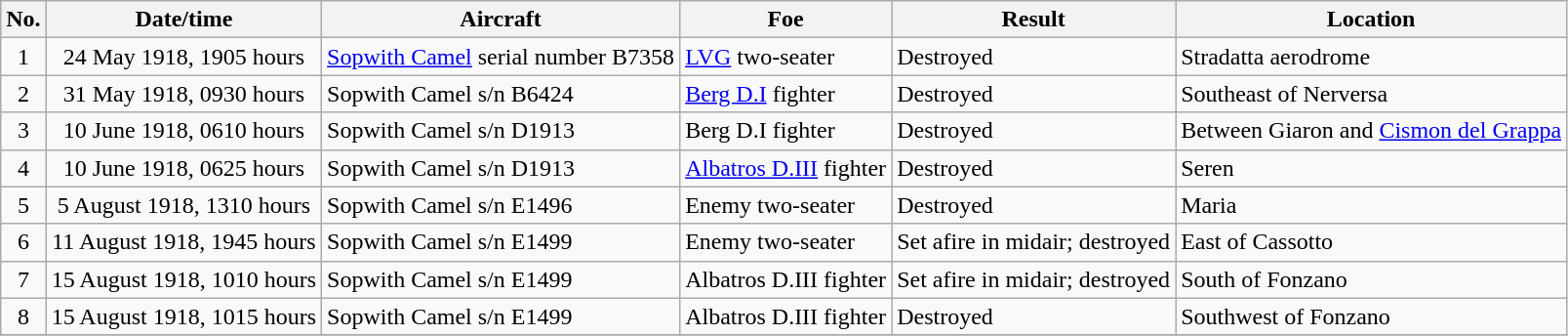<table class="wikitable sortable" border="1">
<tr>
<th>No.</th>
<th>Date/time</th>
<th>Aircraft</th>
<th>Foe</th>
<th>Result</th>
<th>Location</th>
</tr>
<tr>
<td align="center">1</td>
<td align="center">24 May 1918, 1905 hours</td>
<td><a href='#'>Sopwith Camel</a> serial number B7358</td>
<td><a href='#'>LVG</a> two-seater</td>
<td>Destroyed</td>
<td>Stradatta aerodrome</td>
</tr>
<tr>
<td align="center">2</td>
<td align="center">31 May 1918, 0930 hours</td>
<td>Sopwith Camel s/n B6424</td>
<td><a href='#'>Berg D.I</a> fighter</td>
<td>Destroyed</td>
<td>Southeast of Nerversa</td>
</tr>
<tr>
<td align="center">3</td>
<td align="center">10 June 1918, 0610 hours</td>
<td>Sopwith Camel s/n D1913</td>
<td>Berg D.I fighter</td>
<td>Destroyed</td>
<td>Between Giaron and <a href='#'>Cismon del Grappa</a></td>
</tr>
<tr>
<td align="center">4</td>
<td align="center">10 June 1918, 0625 hours</td>
<td>Sopwith Camel s/n D1913</td>
<td><a href='#'>Albatros D.III</a> fighter</td>
<td>Destroyed</td>
<td>Seren</td>
</tr>
<tr>
<td align="center">5</td>
<td align="center">5 August 1918, 1310 hours</td>
<td>Sopwith Camel s/n E1496</td>
<td>Enemy two-seater</td>
<td>Destroyed</td>
<td>Maria</td>
</tr>
<tr>
<td align="center">6</td>
<td align="center">11 August 1918, 1945 hours</td>
<td>Sopwith Camel s/n E1499</td>
<td>Enemy two-seater</td>
<td>Set afire in midair; destroyed</td>
<td>East of Cassotto</td>
</tr>
<tr>
<td align="center">7</td>
<td align="center">15 August 1918, 1010 hours</td>
<td>Sopwith Camel s/n E1499</td>
<td>Albatros D.III fighter</td>
<td>Set afire in midair; destroyed</td>
<td>South of Fonzano</td>
</tr>
<tr>
<td align="center">8</td>
<td align="center">15 August 1918, 1015 hours</td>
<td>Sopwith Camel s/n E1499</td>
<td>Albatros D.III fighter</td>
<td>Destroyed</td>
<td>Southwest of Fonzano</td>
</tr>
<tr>
</tr>
</table>
